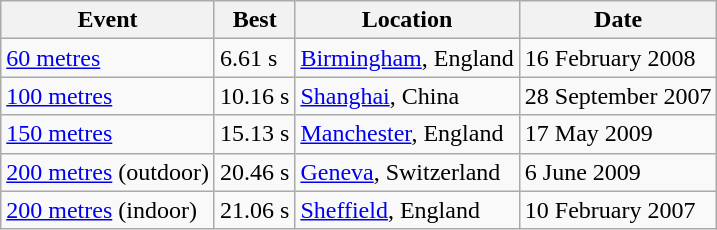<table class="wikitable">
<tr>
<th>Event</th>
<th>Best</th>
<th>Location</th>
<th>Date</th>
</tr>
<tr>
<td><a href='#'>60 metres</a></td>
<td>6.61 s</td>
<td><a href='#'>Birmingham</a>, England</td>
<td>16 February 2008</td>
</tr>
<tr>
<td><a href='#'>100 metres</a></td>
<td>10.16 s</td>
<td><a href='#'>Shanghai</a>, China</td>
<td>28 September 2007</td>
</tr>
<tr>
<td><a href='#'>150 metres</a></td>
<td>15.13 s</td>
<td><a href='#'>Manchester</a>, England</td>
<td>17 May 2009</td>
</tr>
<tr>
<td><a href='#'>200 metres</a> (outdoor)</td>
<td>20.46 s</td>
<td><a href='#'>Geneva</a>, Switzerland</td>
<td>6 June 2009</td>
</tr>
<tr>
<td><a href='#'>200 metres</a> (indoor)</td>
<td>21.06 s</td>
<td><a href='#'>Sheffield</a>, England</td>
<td>10 February 2007</td>
</tr>
</table>
